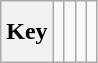<table class="wikitable" style="height:2.6em">
<tr>
<th>Key</th>
<td> </td>
<td> </td>
<td> </td>
<td> </td>
</tr>
</table>
